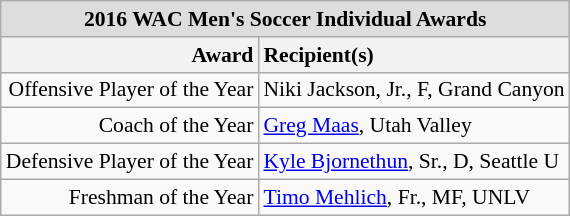<table class="wikitable" style="white-space:nowrap; font-size:90%;">
<tr>
<td colspan="7" style="text-align:center; background:#ddd;"><strong>2016 WAC Men's Soccer Individual Awards</strong></td>
</tr>
<tr>
<th style="text-align:right;">Award</th>
<th style="text-align:left;">Recipient(s)</th>
</tr>
<tr>
<td style="text-align:right;">Offensive Player of the Year</td>
<td style="text-align:left;">Niki Jackson, Jr., F, Grand Canyon</td>
</tr>
<tr>
<td style="text-align:right;">Coach of the Year</td>
<td style="text-align:left;"><a href='#'>Greg Maas</a>, Utah Valley</td>
</tr>
<tr>
<td style="text-align:right;">Defensive Player of the Year</td>
<td style="text-align:left;"><a href='#'>Kyle Bjornethun</a>, Sr., D, Seattle U</td>
</tr>
<tr>
<td style="text-align:right;">Freshman of the Year</td>
<td style="text-align:left;"><a href='#'>Timo Mehlich</a>, Fr., MF, UNLV</td>
</tr>
</table>
